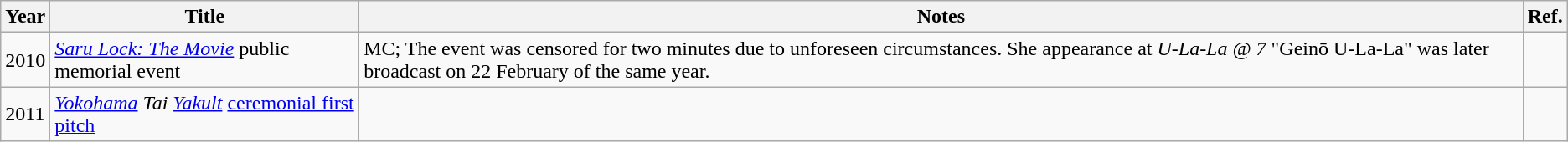<table class="wikitable">
<tr>
<th>Year</th>
<th>Title</th>
<th>Notes</th>
<th>Ref.</th>
</tr>
<tr>
<td>2010</td>
<td><em><a href='#'>Saru Lock: The Movie</a></em> public memorial event</td>
<td>MC; The event was censored for two minutes due to unforeseen circumstances. She appearance at <em>U-La-La @ 7</em> "Geinō U-La-La" was later broadcast on 22 February of the same year.</td>
<td></td>
</tr>
<tr>
<td>2011</td>
<td><em><a href='#'>Yokohama</a> Tai <a href='#'>Yakult</a></em> <a href='#'>ceremonial first pitch</a></td>
<td></td>
<td></td>
</tr>
</table>
